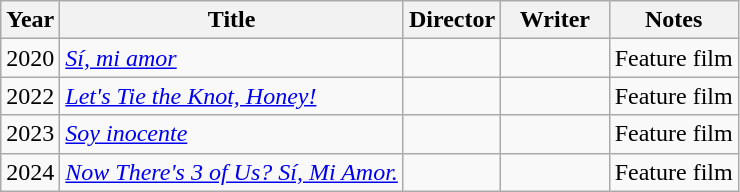<table class="wikitable">
<tr>
<th>Year</th>
<th>Title</th>
<th>Director</th>
<th width="65">Writer</th>
<th>Notes</th>
</tr>
<tr>
<td>2020</td>
<td><em><a href='#'>Sí, mi amor</a></em></td>
<td></td>
<td></td>
<td>Feature film</td>
</tr>
<tr>
<td>2022</td>
<td><em><a href='#'>Let's Tie the Knot, Honey!</a></em></td>
<td></td>
<td></td>
<td>Feature film</td>
</tr>
<tr>
<td>2023</td>
<td><em><a href='#'>Soy inocente</a></em></td>
<td></td>
<td></td>
<td>Feature film</td>
</tr>
<tr>
<td>2024</td>
<td><em><a href='#'>Now There's 3 of Us? Sí, Mi Amor.</a></em></td>
<td></td>
<td></td>
<td>Feature film</td>
</tr>
</table>
